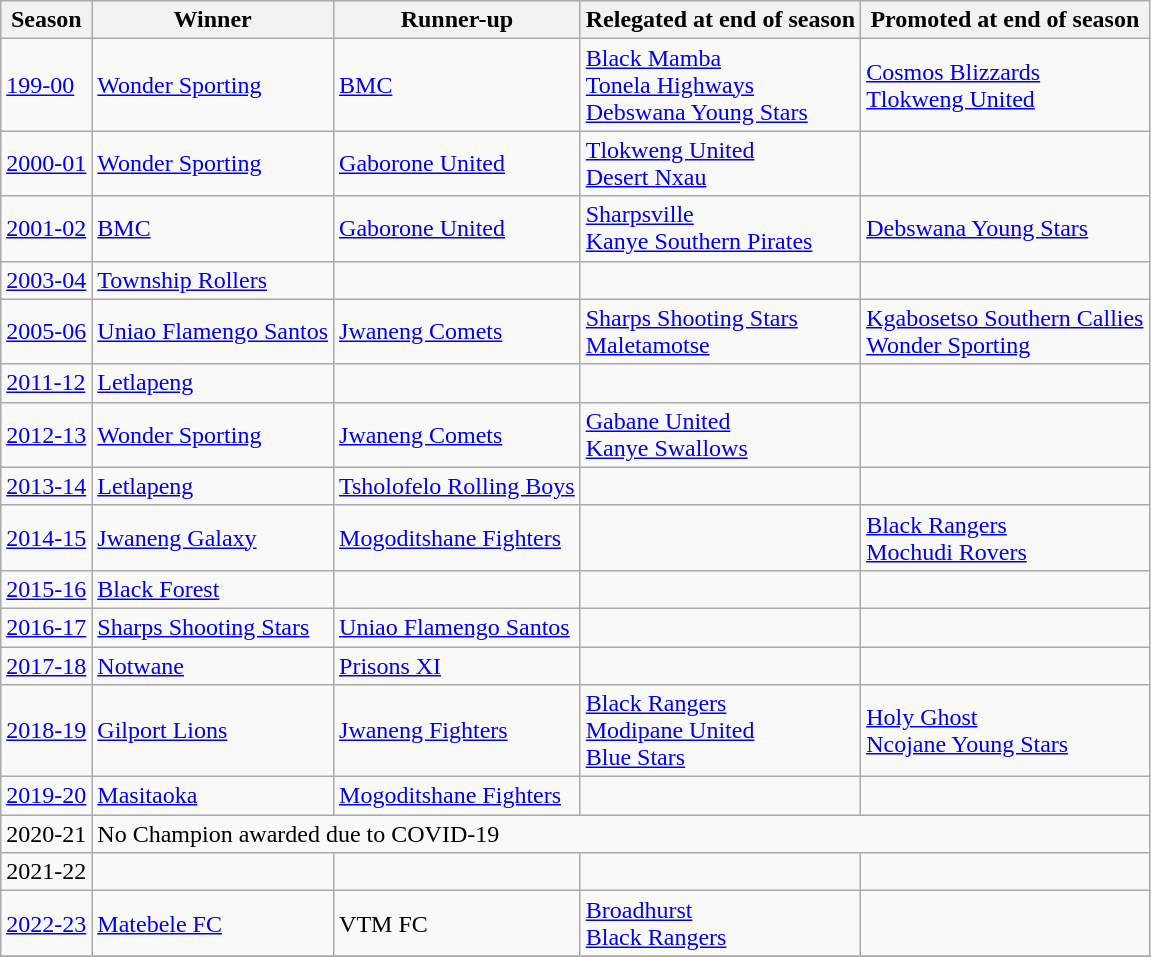<table class="wikitable sortable">
<tr>
<th>Season</th>
<th>Winner</th>
<th>Runner-up</th>
<th>Relegated at end of season</th>
<th>Promoted at end of season</th>
</tr>
<tr>
<td><a href='#'>199-00</a></td>
<td><a href='#'>Wonder Sporting</a></td>
<td><a href='#'>BMC</a></td>
<td><a href='#'>Black Mamba</a><br><a href='#'>Tonela Highways</a><br><a href='#'>Debswana Young Stars</a></td>
<td><a href='#'>Cosmos Blizzards</a><br><a href='#'>Tlokweng United</a></td>
</tr>
<tr>
<td><a href='#'>2000-01</a></td>
<td><a href='#'>Wonder Sporting</a></td>
<td><a href='#'>Gaborone United</a></td>
<td><a href='#'>Tlokweng United</a><br><a href='#'>Desert Nxau</a></td>
<td></td>
</tr>
<tr>
<td><a href='#'>2001-02</a></td>
<td><a href='#'>BMC</a></td>
<td><a href='#'>Gaborone United</a></td>
<td><a href='#'>Sharpsville</a><br><a href='#'>Kanye Southern Pirates</a></td>
<td><a href='#'>Debswana Young Stars</a></td>
</tr>
<tr>
<td><a href='#'>2003-04</a></td>
<td><a href='#'>Township Rollers</a></td>
<td></td>
<td></td>
<td></td>
</tr>
<tr>
<td><a href='#'>2005-06</a></td>
<td><a href='#'>Uniao Flamengo Santos</a></td>
<td><a href='#'>Jwaneng Comets</a></td>
<td><a href='#'>Sharps Shooting Stars</a><br><a href='#'>Maletamotse</a></td>
<td><a href='#'>Kgabosetso Southern Callies</a><br><a href='#'>Wonder Sporting</a></td>
</tr>
<tr>
<td><a href='#'>2011-12</a></td>
<td><a href='#'>Letlapeng</a></td>
<td></td>
<td></td>
<td></td>
</tr>
<tr>
<td><a href='#'>2012-13</a></td>
<td><a href='#'>Wonder Sporting</a></td>
<td><a href='#'>Jwaneng Comets</a></td>
<td><a href='#'>Gabane United</a><br><a href='#'>Kanye Swallows</a></td>
<td></td>
</tr>
<tr>
<td><a href='#'>2013-14</a></td>
<td><a href='#'>Letlapeng</a></td>
<td><a href='#'>Tsholofelo Rolling Boys</a></td>
<td></td>
<td></td>
</tr>
<tr>
<td><a href='#'>2014-15</a></td>
<td><a href='#'>Jwaneng Galaxy</a></td>
<td><a href='#'>Mogoditshane Fighters</a></td>
<td></td>
<td><a href='#'>Black Rangers</a><br><a href='#'>Mochudi Rovers</a></td>
</tr>
<tr>
<td><a href='#'>2015-16</a></td>
<td><a href='#'>Black Forest</a></td>
<td></td>
<td></td>
<td></td>
</tr>
<tr>
<td><a href='#'>2016-17</a></td>
<td><a href='#'>Sharps Shooting Stars</a></td>
<td><a href='#'>Uniao Flamengo Santos</a></td>
<td></td>
</tr>
<tr>
<td><a href='#'>2017-18</a></td>
<td><a href='#'>Notwane</a></td>
<td><a href='#'>Prisons XI</a></td>
<td></td>
<td></td>
</tr>
<tr>
<td><a href='#'>2018-19</a></td>
<td><a href='#'>Gilport Lions</a></td>
<td><a href='#'>Jwaneng Fighters</a></td>
<td><a href='#'>Black Rangers</a><br><a href='#'>Modipane United</a><br><a href='#'>Blue Stars</a></td>
<td><a href='#'>Holy Ghost</a><br><a href='#'>Ncojane Young Stars</a></td>
</tr>
<tr>
<td><a href='#'>2019-20</a></td>
<td><a href='#'>Masitaoka</a></td>
<td><a href='#'>Mogoditshane Fighters</a></td>
<td></td>
<td></td>
</tr>
<tr>
<td>2020-21</td>
<td colspan="4">No Champion awarded due to COVID-19</td>
</tr>
<tr>
<td>2021-22</td>
<td></td>
<td></td>
<td></td>
<td></td>
</tr>
<tr>
<td><a href='#'>2022-23</a></td>
<td><a href='#'>Matebele FC</a></td>
<td>VTM FC</td>
<td><a href='#'>Broadhurst</a><br><a href='#'>Black Rangers</a></td>
<td></td>
</tr>
<tr>
</tr>
</table>
